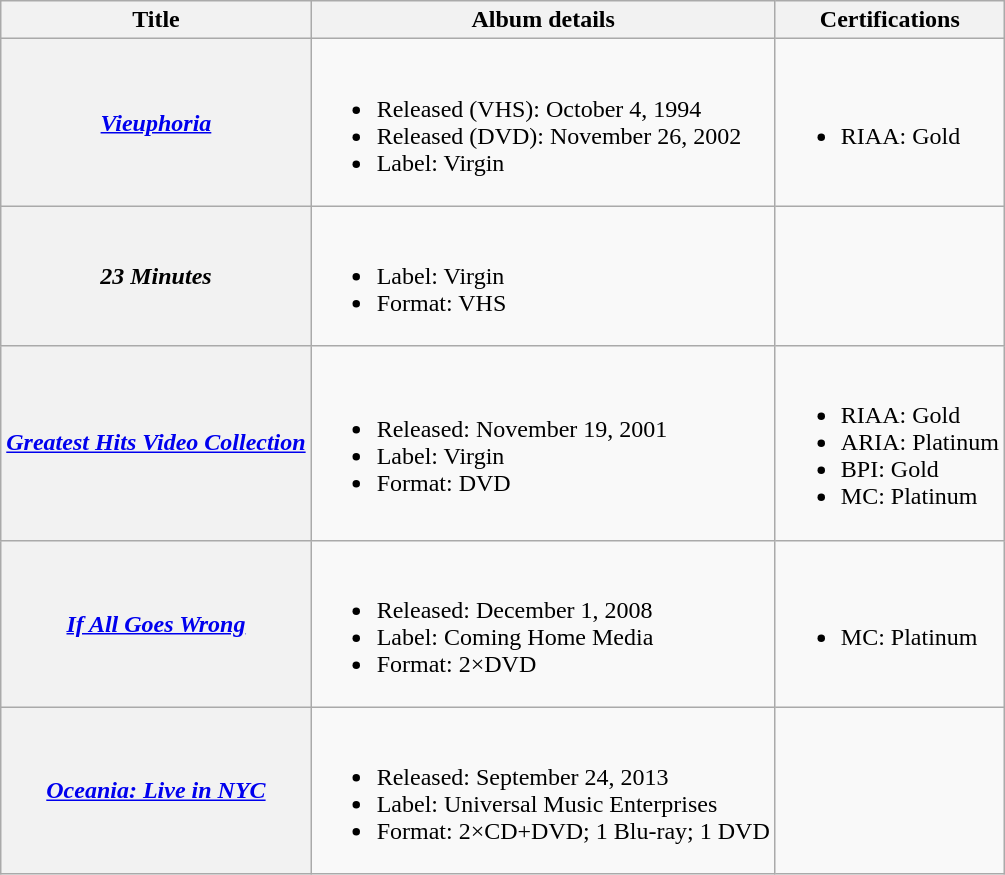<table class="wikitable plainrowheaders">
<tr>
<th scope="col">Title</th>
<th scope="col">Album details</th>
<th scope="col">Certifications</th>
</tr>
<tr>
<th scope="row"><em><a href='#'>Vieuphoria</a></em></th>
<td><br><ul><li>Released (VHS): October 4, 1994</li><li>Released (DVD): November 26, 2002</li><li>Label: Virgin</li></ul></td>
<td><br><ul><li>RIAA: Gold</li></ul></td>
</tr>
<tr>
<th scope="row"><em>23 Minutes</em></th>
<td><br><ul><li>Label: Virgin</li><li>Format: VHS</li></ul></td>
<td></td>
</tr>
<tr>
<th scope="row"><em><a href='#'>Greatest Hits Video Collection</a></em></th>
<td><br><ul><li>Released: November 19, 2001</li><li>Label: Virgin</li><li>Format: DVD</li></ul></td>
<td><br><ul><li>RIAA: Gold</li><li>ARIA: Platinum</li><li>BPI: Gold</li><li>MC: Platinum</li></ul></td>
</tr>
<tr>
<th scope="row"><em><a href='#'>If All Goes Wrong</a></em></th>
<td><br><ul><li>Released: December 1, 2008</li><li>Label: Coming Home Media</li><li>Format: 2×DVD</li></ul></td>
<td><br><ul><li>MC: Platinum</li></ul></td>
</tr>
<tr>
<th scope="row"><em><a href='#'>Oceania: Live in NYC</a></em></th>
<td><br><ul><li>Released: September 24, 2013</li><li>Label: Universal Music Enterprises</li><li>Format: 2×CD+DVD; 1 Blu-ray; 1 DVD</li></ul></td>
<td></td>
</tr>
</table>
